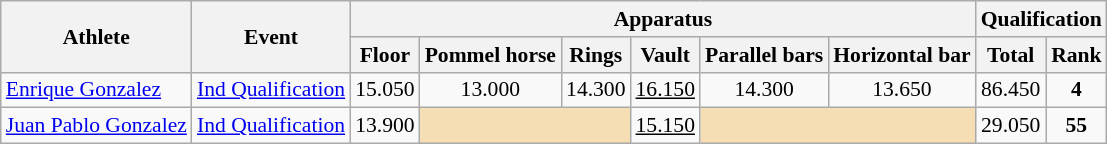<table class="wikitable" style="font-size:90%">
<tr>
<th rowspan="2">Athlete</th>
<th rowspan="2">Event</th>
<th colspan = "6">Apparatus</th>
<th colspan = "2">Qualification</th>
</tr>
<tr>
<th>Floor</th>
<th>Pommel horse</th>
<th>Rings</th>
<th>Vault</th>
<th>Parallel bars</th>
<th>Horizontal bar</th>
<th>Total</th>
<th>Rank</th>
</tr>
<tr>
<td><a href='#'>Enrique Gonzalez</a></td>
<td><a href='#'>Ind Qualification</a></td>
<td align=center>15.050</td>
<td align=center>13.000</td>
<td align=center>14.300</td>
<td align=center><u>16.150</u></td>
<td align=center>14.300</td>
<td align=center>13.650</td>
<td align=center>86.450</td>
<td align=center><strong>4</strong></td>
</tr>
<tr>
<td><a href='#'>Juan Pablo Gonzalez</a></td>
<td><a href='#'>Ind Qualification</a></td>
<td align=center>13.900</td>
<td align=center colspan=2 bgcolor=wheat></td>
<td align=center><u>15.150</u></td>
<td align=center colspan=2 bgcolor=wheat></td>
<td align=center>29.050</td>
<td align=center><strong>55</strong></td>
</tr>
</table>
